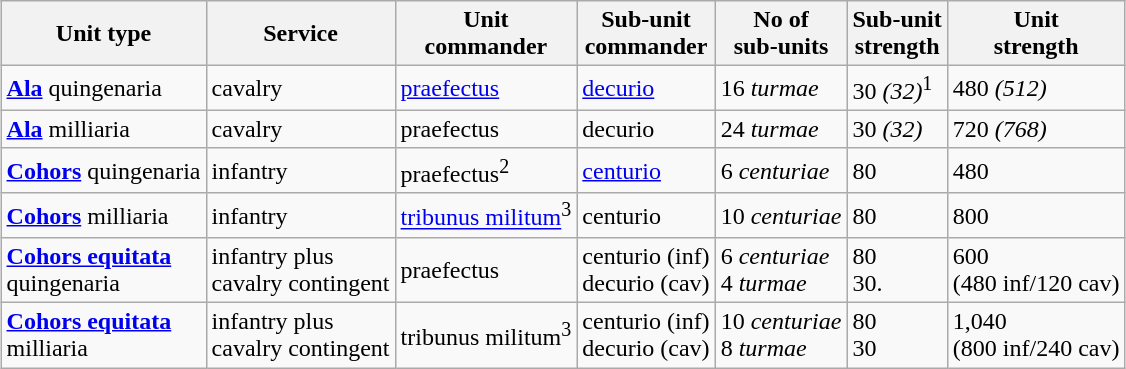<table class="wikitable" style="margin:1em auto;">
<tr>
<th>Unit type</th>
<th>Service</th>
<th>Unit<br>commander</th>
<th>Sub-unit<br>commander</th>
<th>No of<br>sub-units</th>
<th>Sub-unit<br>strength</th>
<th>Unit<br>strength</th>
</tr>
<tr>
<td><strong><a href='#'>Ala</a></strong> quingenaria</td>
<td>cavalry</td>
<td><a href='#'>praefectus</a></td>
<td><a href='#'>decurio</a></td>
<td>16 <em>turmae</em></td>
<td>30 <em>(32)</em><sup>1</sup></td>
<td>480 <em>(512)</em></td>
</tr>
<tr>
<td><strong><a href='#'>Ala</a></strong> milliaria</td>
<td>cavalry</td>
<td>praefectus</td>
<td>decurio</td>
<td>24 <em>turmae</em></td>
<td>30 <em>(32)</em></td>
<td>720 <em>(768)</em></td>
</tr>
<tr>
<td><strong><a href='#'>Cohors</a></strong> quingenaria</td>
<td>infantry</td>
<td>praefectus<sup>2</sup></td>
<td><a href='#'>centurio</a></td>
<td>6 <em>centuriae</em></td>
<td>80</td>
<td>480</td>
</tr>
<tr>
<td><strong><a href='#'>Cohors</a></strong> milliaria</td>
<td>infantry</td>
<td><a href='#'>tribunus militum</a><sup>3</sup></td>
<td>centurio</td>
<td>10 <em>centuriae</em></td>
<td>80</td>
<td>800</td>
</tr>
<tr>
<td><strong><a href='#'>Cohors equitata</a></strong><br>quingenaria</td>
<td>infantry plus<br>cavalry contingent</td>
<td>praefectus</td>
<td>centurio (inf)<br>decurio (cav)</td>
<td>6 <em>centuriae</em><br>4 <em>turmae</em></td>
<td>80<br>30.</td>
<td>600<br>(480 inf/120 cav)</td>
</tr>
<tr>
<td><strong><a href='#'>Cohors equitata</a></strong><br>milliaria</td>
<td>infantry plus<br>cavalry contingent</td>
<td>tribunus militum<sup>3</sup></td>
<td>centurio (inf)<br>decurio (cav)</td>
<td>10 <em>centuriae</em><br>8 <em>turmae</em></td>
<td>80<br>30</td>
<td>1,040<br>(800 inf/240 cav)</td>
</tr>
</table>
